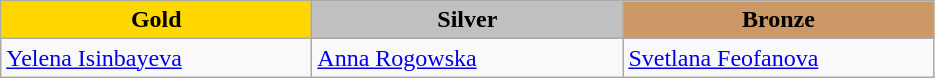<table class="wikitable" style="text-align:left">
<tr align="center">
<td width=200 bgcolor=gold><strong>Gold</strong></td>
<td width=200 bgcolor=silver><strong>Silver</strong></td>
<td width=200 bgcolor=CC9966><strong>Bronze</strong></td>
</tr>
<tr>
<td><a href='#'>Yelena Isinbayeva</a><br><em></em></td>
<td><a href='#'>Anna Rogowska</a><br><em></em></td>
<td><a href='#'>Svetlana Feofanova</a><br><em></em></td>
</tr>
</table>
